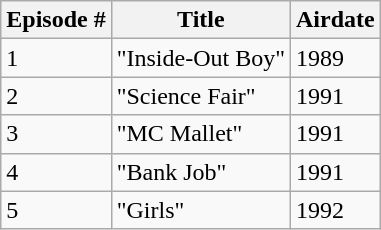<table class="wikitable">
<tr>
<th>Episode #</th>
<th>Title</th>
<th>Airdate</th>
</tr>
<tr>
<td>1</td>
<td>"Inside-Out Boy"</td>
<td>1989</td>
</tr>
<tr>
<td>2</td>
<td>"Science Fair"</td>
<td>1991</td>
</tr>
<tr>
<td>3</td>
<td>"MC Mallet"</td>
<td>1991</td>
</tr>
<tr>
<td>4</td>
<td>"Bank Job"</td>
<td>1991</td>
</tr>
<tr>
<td>5</td>
<td>"Girls"</td>
<td>1992</td>
</tr>
</table>
